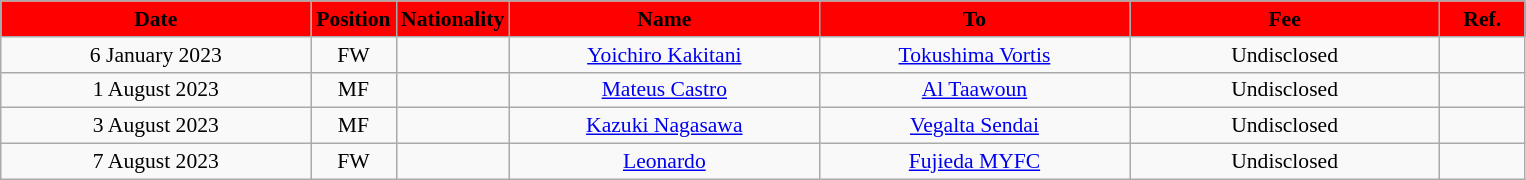<table class="wikitable"  style="text-align:center; font-size:90%; ">
<tr>
<th style="background:#FF0000; color:#000000; width:200px;">Date</th>
<th style="background:#FF0000; color:#000000; width:50px;">Position</th>
<th style="background:#FF0000; color:#000000; width:50px;">Nationality</th>
<th style="background:#FF0000; color:#000000; width:200px;">Name</th>
<th style="background:#FF0000; color:#000000; width:200px;">To</th>
<th style="background:#FF0000; color:#000000; width:200px;">Fee</th>
<th style="background:#FF0000; color:#000000; width:50px;">Ref.</th>
</tr>
<tr>
<td>6 January 2023</td>
<td>FW</td>
<td></td>
<td><a href='#'>Yoichiro Kakitani</a></td>
<td><a href='#'>Tokushima Vortis</a></td>
<td>Undisclosed</td>
<td></td>
</tr>
<tr>
<td>1 August 2023</td>
<td>MF</td>
<td></td>
<td><a href='#'>Mateus Castro</a></td>
<td><a href='#'>Al Taawoun</a></td>
<td>Undisclosed</td>
<td></td>
</tr>
<tr>
<td>3 August 2023</td>
<td>MF</td>
<td></td>
<td><a href='#'>Kazuki Nagasawa</a></td>
<td><a href='#'>Vegalta Sendai</a></td>
<td>Undisclosed</td>
<td></td>
</tr>
<tr>
<td>7 August 2023</td>
<td>FW</td>
<td></td>
<td><a href='#'>Leonardo</a></td>
<td><a href='#'>Fujieda MYFC</a></td>
<td>Undisclosed</td>
<td></td>
</tr>
</table>
